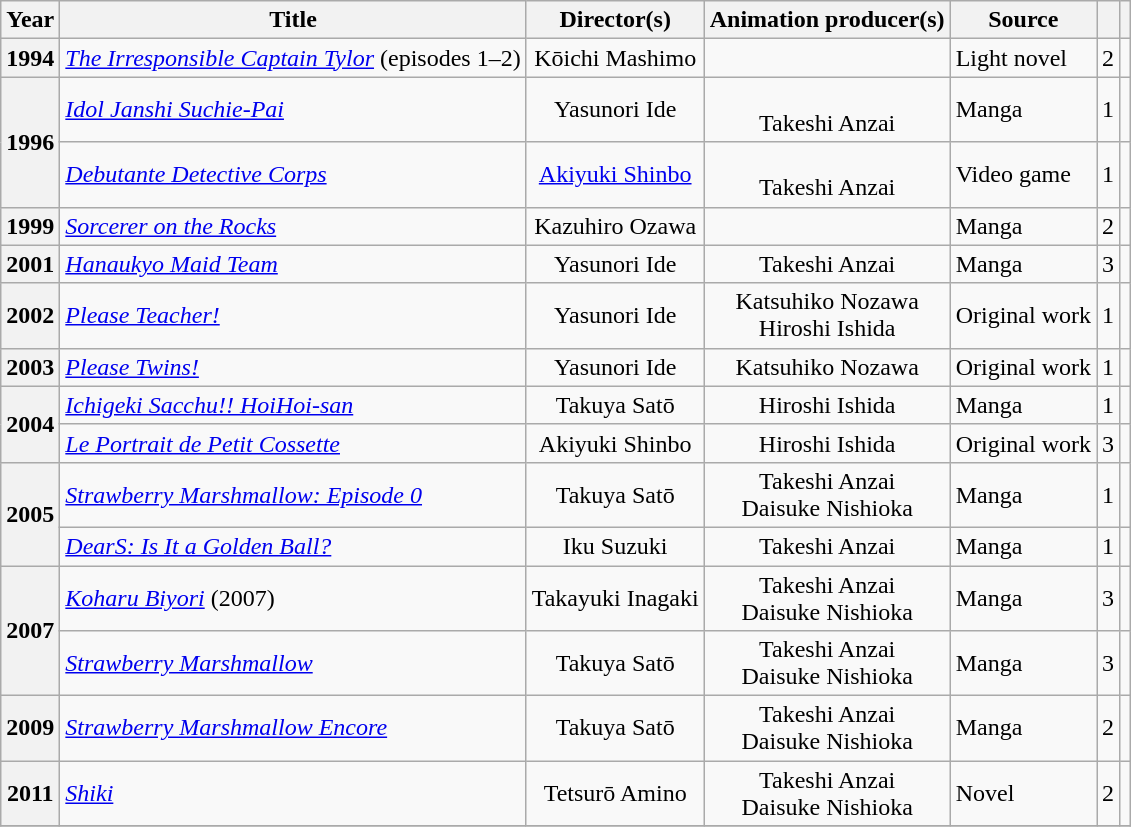<table class="wikitable sortable plainrowheaders">
<tr>
<th scope="col" class="unsortable" width=10>Year</th>
<th scope="col">Title</th>
<th scope="col">Director(s)</th>
<th scope="col">Animation producer(s)</th>
<th scope="col">Source</th>
<th scope="col"></th>
<th scope="col" class="unsortable"></th>
</tr>
<tr>
<th scope="row">1994</th>
<td><em><a href='#'>The Irresponsible Captain Tylor</a></em> (episodes 1–2)</td>
<td style=text-align:center>Kōichi Mashimo</td>
<td style=text-align:center></td>
<td>Light novel</td>
<td>2</td>
<td></td>
</tr>
<tr>
<th scope="row" rowspan="2">1996</th>
<td><em><a href='#'>Idol Janshi Suchie-Pai</a></em></td>
<td style=text-align:center>Yasunori Ide</td>
<td style=text-align:center><br>Takeshi Anzai</td>
<td>Manga</td>
<td>1</td>
<td></td>
</tr>
<tr>
<td><em><a href='#'>Debutante Detective Corps</a></em></td>
<td style=text-align:center><a href='#'>Akiyuki Shinbo</a></td>
<td style=text-align:center><br>Takeshi Anzai</td>
<td>Video game</td>
<td>1</td>
<td></td>
</tr>
<tr>
<th scope="row">1999</th>
<td><em><a href='#'>Sorcerer on the Rocks</a></em></td>
<td style=text-align:center>Kazuhiro Ozawa</td>
<td style=text-align:center></td>
<td>Manga</td>
<td>2</td>
<td></td>
</tr>
<tr>
<th scope="row">2001</th>
<td><em><a href='#'>Hanaukyo Maid Team</a></em></td>
<td style=text-align:center>Yasunori Ide</td>
<td style=text-align:center>Takeshi Anzai</td>
<td>Manga</td>
<td>3</td>
<td></td>
</tr>
<tr>
<th scope="row">2002</th>
<td><em><a href='#'>Please Teacher!</a></em></td>
<td style=text-align:center>Yasunori Ide</td>
<td style=text-align:center>Katsuhiko Nozawa<br>Hiroshi Ishida</td>
<td>Original work</td>
<td>1</td>
<td></td>
</tr>
<tr>
<th scope="row">2003</th>
<td><em><a href='#'>Please Twins!</a></em></td>
<td style=text-align:center>Yasunori Ide</td>
<td style=text-align:center>Katsuhiko Nozawa</td>
<td>Original work</td>
<td>1</td>
<td></td>
</tr>
<tr>
<th scope="row" rowspan="2">2004</th>
<td><em><a href='#'>Ichigeki Sacchu!! HoiHoi-san</a></em></td>
<td style=text-align:center>Takuya Satō</td>
<td style=text-align:center>Hiroshi Ishida</td>
<td>Manga</td>
<td>1</td>
<td></td>
</tr>
<tr>
<td><em><a href='#'>Le Portrait de Petit Cossette</a></em></td>
<td style=text-align:center>Akiyuki Shinbo</td>
<td style=text-align:center>Hiroshi Ishida</td>
<td>Original work</td>
<td>3</td>
<td></td>
</tr>
<tr>
<th scope="row" rowspan="2">2005</th>
<td><em><a href='#'>Strawberry Marshmallow: Episode 0</a></em></td>
<td style=text-align:center>Takuya Satō</td>
<td style=text-align:center>Takeshi Anzai<br>Daisuke Nishioka</td>
<td>Manga</td>
<td>1</td>
<td></td>
</tr>
<tr>
<td><em><a href='#'>DearS: Is It a Golden Ball?</a></em></td>
<td style=text-align:center>Iku Suzuki</td>
<td style=text-align:center>Takeshi Anzai</td>
<td>Manga</td>
<td>1</td>
<td></td>
</tr>
<tr>
<th scope="row" rowspan="2">2007</th>
<td><em><a href='#'>Koharu Biyori</a></em> (2007)</td>
<td style=text-align:center>Takayuki Inagaki</td>
<td style=text-align:center>Takeshi Anzai<br>Daisuke Nishioka</td>
<td>Manga</td>
<td>3</td>
<td></td>
</tr>
<tr>
<td><em><a href='#'>Strawberry Marshmallow</a></em></td>
<td style=text-align:center>Takuya Satō</td>
<td style=text-align:center>Takeshi Anzai<br>Daisuke Nishioka</td>
<td>Manga</td>
<td>3</td>
<td></td>
</tr>
<tr>
<th scope="row">2009</th>
<td><em><a href='#'>Strawberry Marshmallow Encore</a></em></td>
<td style=text-align:center>Takuya Satō</td>
<td style=text-align:center>Takeshi Anzai<br>Daisuke Nishioka</td>
<td>Manga</td>
<td>2</td>
<td></td>
</tr>
<tr>
<th scope="row">2011</th>
<td><em><a href='#'>Shiki</a></em></td>
<td style=text-align:center>Tetsurō Amino</td>
<td style=text-align:center>Takeshi Anzai<br>Daisuke Nishioka</td>
<td>Novel</td>
<td>2</td>
<td></td>
</tr>
<tr>
</tr>
</table>
